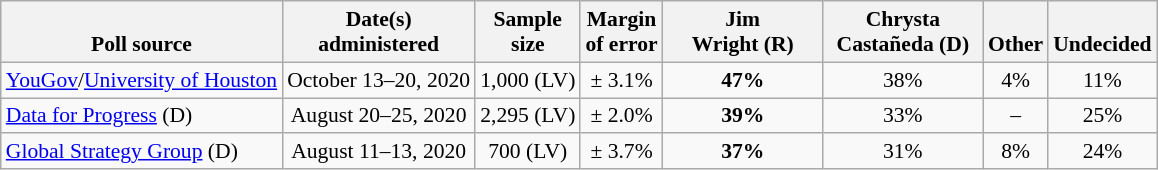<table class="wikitable" style="font-size:90%;text-align:center;">
<tr valign=bottom>
<th>Poll source</th>
<th>Date(s)<br>administered</th>
<th>Sample<br>size</th>
<th>Margin<br>of error</th>
<th style="width:100px;">Jim<br>Wright (R)</th>
<th style="width:100px;">Chrysta<br>Castañeda (D)</th>
<th>Other</th>
<th>Undecided</th>
</tr>
<tr>
<td style="text-align:left;"><a href='#'>YouGov</a>/<a href='#'>University of Houston</a></td>
<td>October 13–20, 2020</td>
<td>1,000 (LV)</td>
<td>± 3.1%</td>
<td><strong>47%</strong></td>
<td>38%</td>
<td>4%</td>
<td>11%</td>
</tr>
<tr>
<td style="text-align:left;"><a href='#'>Data for Progress</a> (D)</td>
<td>August 20–25, 2020</td>
<td>2,295 (LV)</td>
<td>± 2.0%</td>
<td><strong>39%</strong></td>
<td>33%</td>
<td>–</td>
<td>25%</td>
</tr>
<tr>
<td style="text-align:left;"><a href='#'>Global Strategy Group</a> (D)</td>
<td>August 11–13, 2020</td>
<td>700 (LV)</td>
<td>± 3.7%</td>
<td><strong>37%</strong></td>
<td>31%</td>
<td>8%</td>
<td>24%</td>
</tr>
</table>
